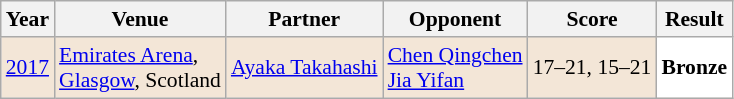<table class="sortable wikitable" style="font-size: 90%">
<tr>
<th>Year</th>
<th>Venue</th>
<th>Partner</th>
<th>Opponent</th>
<th>Score</th>
<th>Result</th>
</tr>
<tr style="background:#F3E6D7">
<td align="center"><a href='#'>2017</a></td>
<td align="left"><a href='#'>Emirates Arena</a>,<br><a href='#'>Glasgow</a>, Scotland</td>
<td align="left"> <a href='#'>Ayaka Takahashi</a></td>
<td align="left"> <a href='#'>Chen Qingchen</a><br>  <a href='#'>Jia Yifan</a></td>
<td align="left">17–21, 15–21</td>
<td style="text-align:left; background:white"> <strong>Bronze</strong></td>
</tr>
</table>
